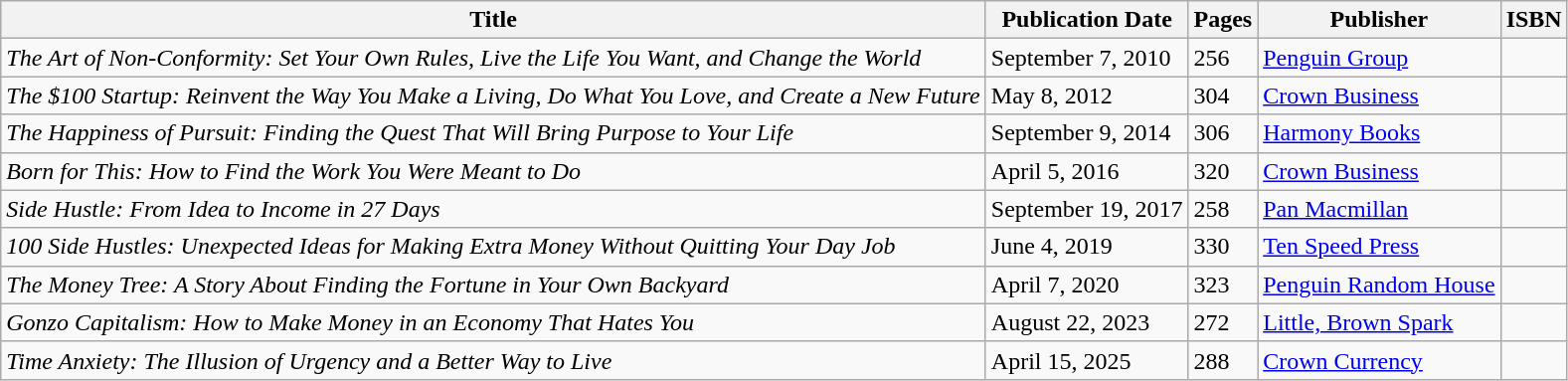<table class="wikitable">
<tr>
<th>Title</th>
<th>Publication Date</th>
<th>Pages</th>
<th>Publisher</th>
<th>ISBN</th>
</tr>
<tr>
<td><em>The Art of Non-Conformity: Set Your Own Rules, Live the Life You Want, and Change the World</em></td>
<td>September 7, 2010</td>
<td>256</td>
<td><a href='#'>Penguin Group</a></td>
<td></td>
</tr>
<tr>
<td><em>The $100 Startup: Reinvent the Way You Make a Living, Do What You Love, and Create a New Future</em></td>
<td>May 8, 2012</td>
<td>304</td>
<td><a href='#'>Crown Business</a></td>
<td></td>
</tr>
<tr>
<td><em>The Happiness of Pursuit: Finding the Quest That Will Bring Purpose to Your Life</em></td>
<td>September 9, 2014</td>
<td>306</td>
<td><a href='#'>Harmony Books</a></td>
<td></td>
</tr>
<tr>
<td><em>Born for This: How to Find the Work You Were Meant to Do</em></td>
<td>April 5, 2016</td>
<td>320</td>
<td><a href='#'>Crown Business</a></td>
<td></td>
</tr>
<tr>
<td><em>Side Hustle: From Idea to Income in 27 Days</em></td>
<td>September 19, 2017</td>
<td>258</td>
<td><a href='#'>Pan Macmillan</a></td>
<td></td>
</tr>
<tr>
<td><em>100 Side Hustles: Unexpected Ideas for Making Extra Money Without Quitting Your Day Job</em></td>
<td>June 4, 2019</td>
<td>330</td>
<td><a href='#'>Ten Speed Press</a></td>
<td></td>
</tr>
<tr>
<td><em>The Money Tree: A Story About Finding the Fortune in Your Own Backyard</em></td>
<td>April 7, 2020</td>
<td>323</td>
<td><a href='#'>Penguin Random House</a></td>
<td></td>
</tr>
<tr>
<td><em>Gonzo Capitalism: How to Make Money in an Economy That Hates You</em></td>
<td>August 22, 2023</td>
<td>272</td>
<td><a href='#'>Little, Brown Spark</a></td>
<td></td>
</tr>
<tr>
<td><em>Time Anxiety: The Illusion of Urgency and a Better Way to Live</em></td>
<td>April 15, 2025</td>
<td>288</td>
<td><a href='#'>Crown Currency</a></td>
<td></td>
</tr>
</table>
